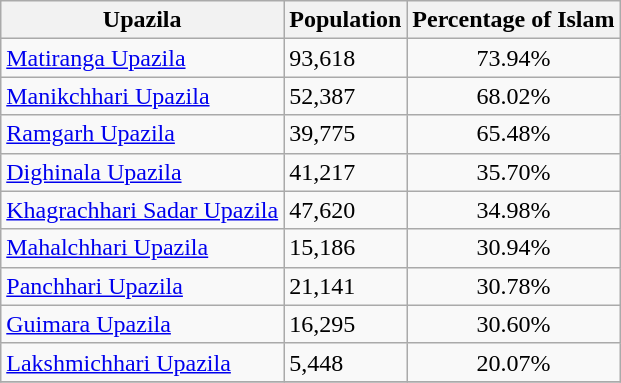<table class="wikitable sortable static-row-numbers static-row-header-text defaultleft col2right hover-highlight">
<tr>
<th>Upazila</th>
<th>Population</th>
<th>Percentage of Islam</th>
</tr>
<tr>
<td><a href='#'>Matiranga Upazila</a></td>
<td>93,618</td>
<td align='center'>73.94%</td>
</tr>
<tr>
<td><a href='#'>Manikchhari Upazila</a></td>
<td>52,387</td>
<td align=center>68.02%</td>
</tr>
<tr>
<td><a href='#'>Ramgarh Upazila</a></td>
<td>39,775</td>
<td align=center>65.48%</td>
</tr>
<tr>
<td><a href='#'>Dighinala Upazila</a></td>
<td>41,217</td>
<td align=center>35.70%</td>
</tr>
<tr>
<td><a href='#'>Khagrachhari Sadar Upazila</a></td>
<td>47,620</td>
<td align=center>34.98%</td>
</tr>
<tr>
<td><a href='#'>Mahalchhari Upazila</a></td>
<td>15,186</td>
<td align=center>30.94%</td>
</tr>
<tr>
<td><a href='#'>Panchhari Upazila</a></td>
<td>21,141</td>
<td align=center>30.78%</td>
</tr>
<tr>
<td><a href='#'>Guimara Upazila</a></td>
<td>16,295</td>
<td align=center>30.60%</td>
</tr>
<tr>
<td><a href='#'>Lakshmichhari Upazila</a></td>
<td>5,448</td>
<td align=center>20.07%</td>
</tr>
<tr>
</tr>
</table>
